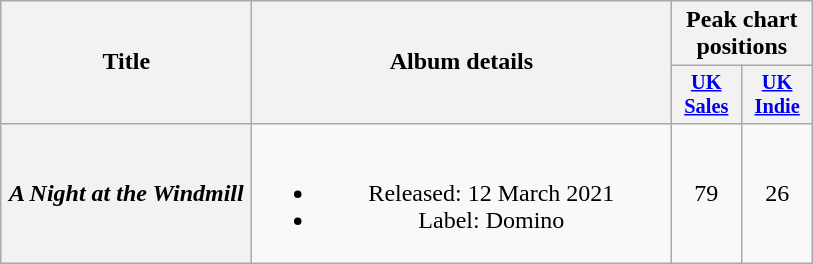<table class="wikitable plainrowheaders" style="text-align:center">
<tr>
<th scope="col" rowspan="2" style="width:10em;">Title</th>
<th scope="col" rowspan="2" style="width:17em;">Album details</th>
<th scope="col" colspan="2">Peak chart positions</th>
</tr>
<tr>
<th scope="col" style="width:3em;font-size:85%;"><a href='#'>UK<br>Sales</a><br></th>
<th scope="col" style="width:3em;font-size:85%;"><a href='#'>UK<br>Indie</a><br></th>
</tr>
<tr>
<th scope=row><em>A Night at the Windmill</em></th>
<td><br><ul><li>Released: 12 March 2021</li><li>Label: Domino</li></ul></td>
<td>79</td>
<td>26</td>
</tr>
</table>
